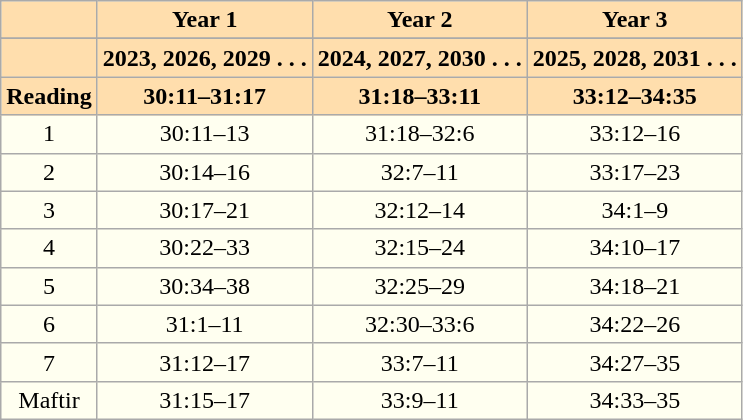<table class="wikitable" style="background:Ivory; text-align:center">
<tr>
<th style="background:Navajowhite;"></th>
<th style="background:Navajowhite;">Year 1</th>
<th style="background:Navajowhite;">Year 2</th>
<th style="background:Navajowhite;">Year 3</th>
</tr>
<tr>
</tr>
<tr>
<th style="background:Navajowhite;"></th>
<th style="background:Navajowhite;">2023, 2026, 2029 . . .</th>
<th style="background:Navajowhite;">2024, 2027, 2030 . . .</th>
<th style="background:Navajowhite;">2025, 2028, 2031 . . .</th>
</tr>
<tr>
<th style="background:Navajowhite;">Reading</th>
<th style="background:Navajowhite;">30:11–31:17</th>
<th style="background:Navajowhite;">31:18–33:11</th>
<th style="background:Navajowhite;">33:12–34:35</th>
</tr>
<tr>
<td>1</td>
<td>30:11–13</td>
<td>31:18–32:6</td>
<td>33:12–16</td>
</tr>
<tr>
<td>2</td>
<td>30:14–16</td>
<td>32:7–11</td>
<td>33:17–23</td>
</tr>
<tr>
<td>3</td>
<td>30:17–21</td>
<td>32:12–14</td>
<td>34:1–9</td>
</tr>
<tr>
<td>4</td>
<td>30:22–33</td>
<td>32:15–24</td>
<td>34:10–17</td>
</tr>
<tr>
<td>5</td>
<td>30:34–38</td>
<td>32:25–29</td>
<td>34:18–21</td>
</tr>
<tr>
<td>6</td>
<td>31:1–11</td>
<td>32:30–33:6</td>
<td>34:22–26</td>
</tr>
<tr>
<td>7</td>
<td>31:12–17</td>
<td>33:7–11</td>
<td>34:27–35</td>
</tr>
<tr>
<td>Maftir</td>
<td>31:15–17</td>
<td>33:9–11</td>
<td>34:33–35</td>
</tr>
</table>
